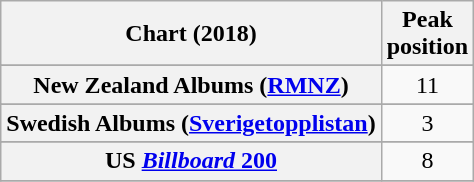<table class="wikitable sortable plainrowheaders" style="text-align:center">
<tr>
<th scope="col">Chart (2018)</th>
<th scope="col">Peak<br> position</th>
</tr>
<tr>
</tr>
<tr>
</tr>
<tr>
</tr>
<tr>
</tr>
<tr>
</tr>
<tr>
</tr>
<tr>
<th scope="row">New Zealand Albums (<a href='#'>RMNZ</a>)</th>
<td>11</td>
</tr>
<tr>
</tr>
<tr>
<th scope="row">Swedish Albums (<a href='#'>Sverigetopplistan</a>)</th>
<td>3</td>
</tr>
<tr>
</tr>
<tr>
</tr>
<tr>
<th scope="row">US <a href='#'><em>Billboard</em> 200</a></th>
<td>8</td>
</tr>
<tr>
</tr>
</table>
